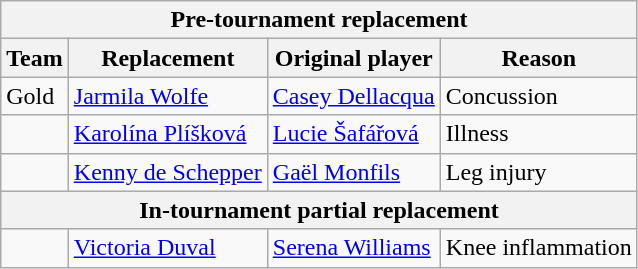<table class="wikitable">
<tr>
<th colspan=4>Pre-tournament replacement</th>
</tr>
<tr>
<th>Team</th>
<th>Replacement</th>
<th>Original player</th>
<th>Reason</th>
</tr>
<tr>
<td> <span>Gold</span></td>
<td><a href='#'>Jarmila Wolfe</a></td>
<td><a href='#'>Casey Dellacqua</a></td>
<td>Concussion</td>
</tr>
<tr>
<td></td>
<td><a href='#'>Karolína Plíšková</a></td>
<td><a href='#'>Lucie Šafářová</a></td>
<td>Illness</td>
</tr>
<tr>
<td></td>
<td><a href='#'>Kenny de Schepper</a></td>
<td><a href='#'>Gaël Monfils</a></td>
<td>Leg injury</td>
</tr>
<tr>
<th colspan=4>In-tournament partial replacement</th>
</tr>
<tr>
<td></td>
<td><a href='#'>Victoria Duval</a></td>
<td><a href='#'>Serena Williams</a></td>
<td>Knee inflammation</td>
</tr>
</table>
